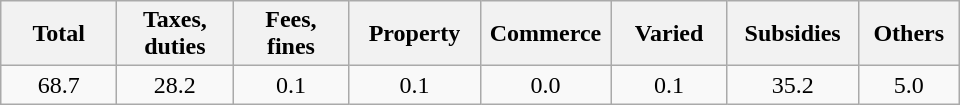<table class="wikitable">
<tr>
<th style="width:70px;">Total</th>
<th style="width:70px;">Taxes, duties</th>
<th style="width:70px;">Fees, fines</th>
<th style="width:80px;">Property</th>
<th style="width:80px;">Commerce</th>
<th style="width:70px;">Varied</th>
<th style="width:80px;">Subsidies</th>
<th style="width:60px;">Others</th>
</tr>
<tr>
<td style="text-align:center;">68.7</td>
<td style="text-align:center;">28.2</td>
<td style="text-align:center;">0.1</td>
<td style="text-align:center;">0.1</td>
<td style="text-align:center;">0.0</td>
<td style="text-align:center;">0.1</td>
<td style="text-align:center;">35.2</td>
<td style="text-align:center;">5.0</td>
</tr>
</table>
